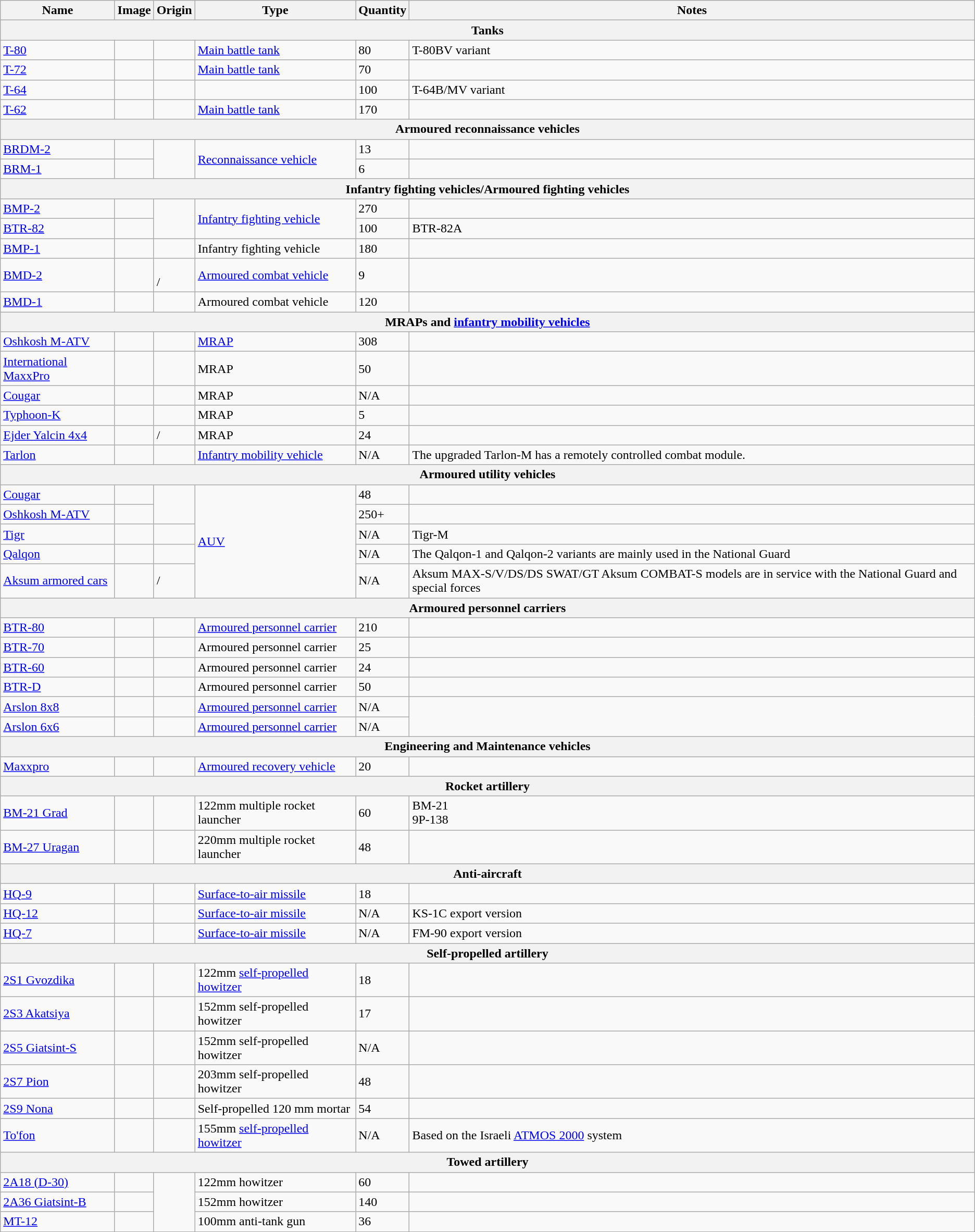<table class="wikitable">
<tr>
<th>Name</th>
<th>Image</th>
<th>Origin</th>
<th>Type</th>
<th>Quantity</th>
<th>Notes</th>
</tr>
<tr>
<th colspan="6">Tanks</th>
</tr>
<tr>
<td><a href='#'>T-80</a></td>
<td></td>
<td></td>
<td><a href='#'>Main battle tank</a></td>
<td>80</td>
<td>T-80BV variant</td>
</tr>
<tr>
<td><a href='#'>T-72</a></td>
<td></td>
<td></td>
<td><a href='#'>Main battle tank</a></td>
<td>70</td>
<td></td>
</tr>
<tr>
<td><a href='#'>T-64</a></td>
<td></td>
<td><br></td>
<td></td>
<td>100</td>
<td>T-64B/MV variant</td>
</tr>
<tr>
<td><a href='#'>T-62</a></td>
<td></td>
<td></td>
<td><a href='#'>Main battle tank</a></td>
<td>170</td>
<td></td>
</tr>
<tr>
<th colspan="6">Armoured reconnaissance vehicles</th>
</tr>
<tr>
<td><a href='#'>BRDM-2</a></td>
<td></td>
<td rowspan="2"></td>
<td rowspan="2"><a href='#'>Reconnaissance vehicle</a></td>
<td>13</td>
<td></td>
</tr>
<tr>
<td><a href='#'>BRM-1</a></td>
<td></td>
<td>6</td>
<td></td>
</tr>
<tr>
<th colspan="6">Infantry fighting vehicles/Armoured fighting vehicles</th>
</tr>
<tr>
<td><a href='#'>BMP-2</a></td>
<td></td>
<td rowspan="2"></td>
<td rowspan="2"><a href='#'>Infantry fighting vehicle</a></td>
<td>270</td>
<td></td>
</tr>
<tr>
<td><a href='#'>BTR-82</a></td>
<td></td>
<td>100</td>
<td>BTR-82A</td>
</tr>
<tr>
<td><a href='#'>BMP-1</a></td>
<td></td>
<td></td>
<td>Infantry fighting vehicle</td>
<td>180</td>
<td></td>
</tr>
<tr>
<td><a href='#'>BMD-2</a></td>
<td></td>
<td><br>/ </td>
<td><a href='#'>Armoured combat vehicle</a></td>
<td>9</td>
<td></td>
</tr>
<tr>
<td><a href='#'>BMD-1</a></td>
<td></td>
<td></td>
<td>Armoured combat vehicle</td>
<td>120</td>
<td></td>
</tr>
<tr>
<th colspan="7">MRAPs and <a href='#'>infantry mobility vehicles</a></th>
</tr>
<tr>
<td><a href='#'>Oshkosh M-ATV</a></td>
<td></td>
<td></td>
<td><a href='#'>MRAP</a></td>
<td>308</td>
<td></td>
</tr>
<tr>
<td><a href='#'>International MaxxPro</a></td>
<td></td>
<td></td>
<td>MRAP</td>
<td>50</td>
<td></td>
</tr>
<tr>
<td><a href='#'>Cougar</a></td>
<td></td>
<td></td>
<td>MRAP</td>
<td>N/A</td>
<td></td>
</tr>
<tr>
<td><a href='#'>Typhoon-K</a></td>
<td></td>
<td></td>
<td>MRAP</td>
<td>5</td>
<td></td>
</tr>
<tr>
<td><a href='#'>Ejder Yalcin 4x4</a></td>
<td></td>
<td> /<br></td>
<td>MRAP</td>
<td>24</td>
<td></td>
</tr>
<tr>
<td><a href='#'>Tarlon</a></td>
<td></td>
<td></td>
<td><a href='#'>Infantry mobility vehicle</a></td>
<td>N/A</td>
<td>The upgraded Tarlon-M has a remotely controlled combat module.</td>
</tr>
<tr>
<th colspan="6">Armoured utility vehicles</th>
</tr>
<tr>
<td><a href='#'>Cougar</a></td>
<td></td>
<td rowspan="2"></td>
<td rowspan="5"><a href='#'>AUV</a></td>
<td>48</td>
<td></td>
</tr>
<tr>
<td><a href='#'>Oshkosh M-ATV</a></td>
<td></td>
<td>250+</td>
<td></td>
</tr>
<tr>
<td><a href='#'>Tigr</a></td>
<td></td>
<td></td>
<td>N/A</td>
<td>Tigr-M</td>
</tr>
<tr>
<td><a href='#'>Qalqon</a></td>
<td></td>
<td></td>
<td>N/A</td>
<td>The Qalqon-1 and Qalqon-2 variants are mainly used in the National Guard</td>
</tr>
<tr>
<td><a href='#'>Aksum armored cars</a></td>
<td></td>
<td>/</td>
<td>N/A</td>
<td>Aksum MAX-S/V/DS/DS SWAT/GT Aksum COMBAT-S models are in service with the National Guard and special forces</td>
</tr>
<tr>
<th colspan="6">Armoured personnel carriers</th>
</tr>
<tr>
<td><a href='#'>BTR-80</a></td>
<td></td>
<td></td>
<td><a href='#'>Armoured personnel carrier</a></td>
<td>210</td>
<td></td>
</tr>
<tr>
<td><a href='#'>BTR-70</a></td>
<td></td>
<td></td>
<td>Armoured personnel carrier</td>
<td>25</td>
<td></td>
</tr>
<tr>
<td><a href='#'>BTR-60</a></td>
<td></td>
<td></td>
<td>Armoured personnel carrier</td>
<td>24</td>
<td></td>
</tr>
<tr>
<td><a href='#'>BTR-D</a></td>
<td></td>
<td></td>
<td>Armoured personnel carrier</td>
<td>50</td>
<td></td>
</tr>
<tr>
<td><a href='#'>Arslon 8x8</a></td>
<td></td>
<td></td>
<td><a href='#'>Armoured personnel carrier</a></td>
<td>N/A</td>
</tr>
<tr>
<td><a href='#'>Arslon 6x6</a></td>
<td></td>
<td></td>
<td><a href='#'>Armoured personnel carrier</a></td>
<td>N/A</td>
</tr>
<tr>
<th colspan="6">Engineering and Maintenance vehicles</th>
</tr>
<tr>
<td><a href='#'>Maxxpro</a></td>
<td></td>
<td></td>
<td><a href='#'>Armoured recovery vehicle</a></td>
<td>20</td>
<td></td>
</tr>
<tr>
<th colspan="6">Rocket artillery</th>
</tr>
<tr>
<td><a href='#'>BM-21 Grad</a></td>
<td></td>
<td></td>
<td>122mm multiple rocket launcher</td>
<td>60</td>
<td>BM-21<br>9P-138</td>
</tr>
<tr>
<td><a href='#'>BM-27 Uragan</a></td>
<td></td>
<td></td>
<td>220mm multiple rocket launcher</td>
<td>48</td>
<td></td>
</tr>
<tr>
<th colspan="6">Anti-aircraft</th>
</tr>
<tr>
<td><a href='#'>HQ-9</a></td>
<td></td>
<td></td>
<td><a href='#'>Surface-to-air missile</a></td>
<td>18</td>
<td></td>
</tr>
<tr>
<td><a href='#'>HQ-12</a></td>
<td></td>
<td></td>
<td><a href='#'>Surface-to-air missile</a></td>
<td>N/A</td>
<td>KS-1C export version</td>
</tr>
<tr>
<td><a href='#'>HQ-7</a></td>
<td></td>
<td></td>
<td><a href='#'>Surface-to-air missile</a></td>
<td>N/A</td>
<td>FM-90 export version</td>
</tr>
<tr>
<th colspan="6">Self-propelled artillery</th>
</tr>
<tr>
<td><a href='#'>2S1 Gvozdika</a></td>
<td></td>
<td></td>
<td>122mm <a href='#'>self-propelled howitzer</a></td>
<td>18</td>
<td></td>
</tr>
<tr>
<td><a href='#'>2S3 Akatsiya</a></td>
<td></td>
<td></td>
<td>152mm self-propelled howitzer</td>
<td>17</td>
<td></td>
</tr>
<tr>
<td><a href='#'>2S5 Giatsint-S</a></td>
<td></td>
<td></td>
<td>152mm self-propelled howitzer</td>
<td>N/A</td>
<td></td>
</tr>
<tr>
<td><a href='#'>2S7 Pion</a></td>
<td></td>
<td></td>
<td>203mm self-propelled howitzer</td>
<td>48</td>
<td></td>
</tr>
<tr>
<td><a href='#'>2S9 Nona</a></td>
<td></td>
<td></td>
<td>Self-propelled 120 mm mortar</td>
<td>54</td>
<td></td>
</tr>
<tr>
<td><a href='#'>To'fon</a></td>
<td></td>
<td></td>
<td>155mm <a href='#'>self-propelled howitzer</a></td>
<td>N/A</td>
<td>Based on the Israeli <a href='#'>ATMOS 2000</a> system</td>
</tr>
<tr>
<th colspan="6">Towed artillery</th>
</tr>
<tr>
<td><a href='#'>2A18 (D-30)</a></td>
<td></td>
<td rowspan="3"></td>
<td>122mm howitzer</td>
<td>60</td>
<td></td>
</tr>
<tr>
<td><a href='#'>2A36 Giatsint-B</a></td>
<td></td>
<td>152mm howitzer</td>
<td>140</td>
<td></td>
</tr>
<tr>
<td><a href='#'>MT-12</a></td>
<td></td>
<td>100mm anti-tank gun</td>
<td>36</td>
<td></td>
</tr>
</table>
